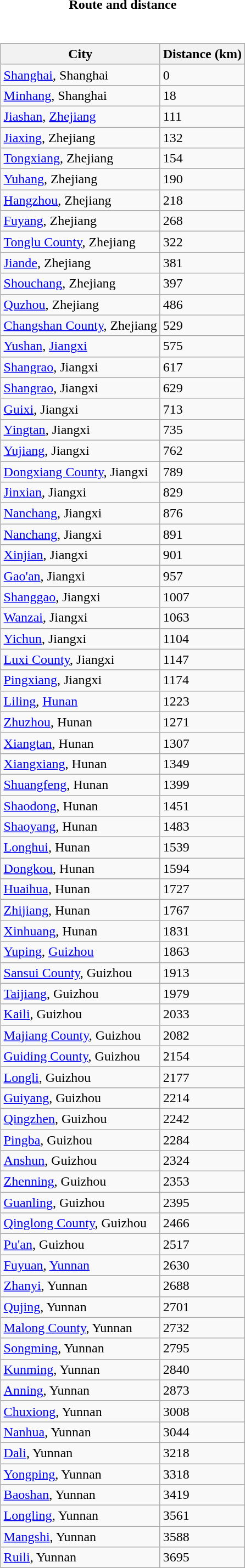<table style="font-size:100%;">
<tr>
<td style="width:33%; text-align:center;"><strong>Route and distance</strong></td>
</tr>
<tr valign="top">
<td><br><table class="wikitable sortable" style="margin-left:auto;margin-right:auto">
<tr style="background:#ececec;">
<th>City</th>
<th>Distance (km)</th>
</tr>
<tr>
<td><a href='#'>Shanghai</a>, Shanghai</td>
<td>0</td>
</tr>
<tr>
<td><a href='#'>Minhang</a>, Shanghai</td>
<td>18</td>
</tr>
<tr>
<td><a href='#'>Jiashan</a>, <a href='#'>Zhejiang</a></td>
<td>111</td>
</tr>
<tr>
<td><a href='#'>Jiaxing</a>, Zhejiang</td>
<td>132</td>
</tr>
<tr>
<td><a href='#'>Tongxiang</a>, Zhejiang</td>
<td>154</td>
</tr>
<tr>
<td><a href='#'>Yuhang</a>, Zhejiang</td>
<td>190</td>
</tr>
<tr>
<td><a href='#'>Hangzhou</a>, Zhejiang</td>
<td>218</td>
</tr>
<tr>
<td><a href='#'>Fuyang</a>, Zhejiang</td>
<td>268</td>
</tr>
<tr>
<td><a href='#'>Tonglu County</a>, Zhejiang</td>
<td>322</td>
</tr>
<tr>
<td><a href='#'>Jiande</a>, Zhejiang</td>
<td>381</td>
</tr>
<tr>
<td><a href='#'>Shouchang</a>, Zhejiang</td>
<td>397</td>
</tr>
<tr>
<td><a href='#'>Quzhou</a>, Zhejiang</td>
<td>486</td>
</tr>
<tr>
<td><a href='#'>Changshan County</a>, Zhejiang</td>
<td>529</td>
</tr>
<tr>
<td><a href='#'>Yushan</a>, <a href='#'>Jiangxi</a></td>
<td>575</td>
</tr>
<tr>
<td><a href='#'>Shangrao</a>, Jiangxi</td>
<td>617</td>
</tr>
<tr>
<td><a href='#'>Shangrao</a>, Jiangxi</td>
<td>629</td>
</tr>
<tr>
<td><a href='#'>Guixi</a>, Jiangxi</td>
<td>713</td>
</tr>
<tr>
<td><a href='#'>Yingtan</a>, Jiangxi</td>
<td>735</td>
</tr>
<tr>
<td><a href='#'>Yujiang</a>, Jiangxi</td>
<td>762</td>
</tr>
<tr>
<td><a href='#'>Dongxiang County</a>, Jiangxi</td>
<td>789</td>
</tr>
<tr>
<td><a href='#'>Jinxian</a>, Jiangxi</td>
<td>829</td>
</tr>
<tr>
<td><a href='#'>Nanchang</a>, Jiangxi</td>
<td>876</td>
</tr>
<tr>
<td><a href='#'>Nanchang</a>, Jiangxi</td>
<td>891</td>
</tr>
<tr>
<td><a href='#'>Xinjian</a>, Jiangxi</td>
<td>901</td>
</tr>
<tr>
<td><a href='#'>Gao'an</a>, Jiangxi</td>
<td>957</td>
</tr>
<tr>
<td><a href='#'>Shanggao</a>, Jiangxi</td>
<td>1007</td>
</tr>
<tr>
<td><a href='#'>Wanzai</a>, Jiangxi</td>
<td>1063</td>
</tr>
<tr>
<td><a href='#'>Yichun</a>, Jiangxi</td>
<td>1104</td>
</tr>
<tr>
<td><a href='#'>Luxi County</a>, Jiangxi</td>
<td>1147</td>
</tr>
<tr>
<td><a href='#'>Pingxiang</a>, Jiangxi</td>
<td>1174</td>
</tr>
<tr>
<td><a href='#'>Liling</a>, <a href='#'>Hunan</a></td>
<td>1223</td>
</tr>
<tr>
<td><a href='#'>Zhuzhou</a>, Hunan</td>
<td>1271</td>
</tr>
<tr>
<td><a href='#'>Xiangtan</a>, Hunan</td>
<td>1307</td>
</tr>
<tr>
<td><a href='#'>Xiangxiang</a>, Hunan</td>
<td>1349</td>
</tr>
<tr>
<td><a href='#'>Shuangfeng</a>, Hunan</td>
<td>1399</td>
</tr>
<tr>
<td><a href='#'>Shaodong</a>, Hunan</td>
<td>1451</td>
</tr>
<tr>
<td><a href='#'>Shaoyang</a>, Hunan</td>
<td>1483</td>
</tr>
<tr>
<td><a href='#'>Longhui</a>, Hunan</td>
<td>1539</td>
</tr>
<tr>
<td><a href='#'>Dongkou</a>, Hunan</td>
<td>1594</td>
</tr>
<tr>
<td><a href='#'>Huaihua</a>, Hunan</td>
<td>1727</td>
</tr>
<tr>
<td><a href='#'>Zhijiang</a>, Hunan</td>
<td>1767</td>
</tr>
<tr>
<td><a href='#'>Xinhuang</a>, Hunan</td>
<td>1831</td>
</tr>
<tr>
<td><a href='#'>Yuping</a>, <a href='#'>Guizhou</a></td>
<td>1863</td>
</tr>
<tr>
<td><a href='#'>Sansui County</a>, Guizhou</td>
<td>1913</td>
</tr>
<tr>
<td><a href='#'>Taijiang</a>, Guizhou</td>
<td>1979</td>
</tr>
<tr>
<td><a href='#'>Kaili</a>, Guizhou</td>
<td>2033</td>
</tr>
<tr>
<td><a href='#'>Majiang County</a>, Guizhou</td>
<td>2082</td>
</tr>
<tr>
<td><a href='#'>Guiding County</a>, Guizhou</td>
<td>2154</td>
</tr>
<tr>
<td><a href='#'>Longli</a>, Guizhou</td>
<td>2177</td>
</tr>
<tr>
<td><a href='#'>Guiyang</a>, Guizhou</td>
<td>2214</td>
</tr>
<tr>
<td><a href='#'>Qingzhen</a>, Guizhou</td>
<td>2242</td>
</tr>
<tr>
<td><a href='#'>Pingba</a>, Guizhou</td>
<td>2284</td>
</tr>
<tr>
<td><a href='#'>Anshun</a>, Guizhou</td>
<td>2324</td>
</tr>
<tr>
<td><a href='#'>Zhenning</a>, Guizhou</td>
<td>2353</td>
</tr>
<tr>
<td><a href='#'>Guanling</a>, Guizhou</td>
<td>2395</td>
</tr>
<tr>
<td><a href='#'>Qinglong County</a>, Guizhou</td>
<td>2466</td>
</tr>
<tr>
<td><a href='#'>Pu'an</a>, Guizhou</td>
<td>2517</td>
</tr>
<tr>
<td><a href='#'>Fuyuan</a>, <a href='#'>Yunnan</a></td>
<td>2630</td>
</tr>
<tr>
<td><a href='#'>Zhanyi</a>, Yunnan</td>
<td>2688</td>
</tr>
<tr>
<td><a href='#'>Qujing</a>, Yunnan</td>
<td>2701</td>
</tr>
<tr>
<td><a href='#'>Malong County</a>, Yunnan</td>
<td>2732</td>
</tr>
<tr>
<td><a href='#'>Songming</a>, Yunnan</td>
<td>2795</td>
</tr>
<tr>
<td><a href='#'>Kunming</a>, Yunnan</td>
<td>2840</td>
</tr>
<tr>
<td><a href='#'>Anning</a>, Yunnan</td>
<td>2873</td>
</tr>
<tr>
<td><a href='#'>Chuxiong</a>, Yunnan</td>
<td>3008</td>
</tr>
<tr>
<td><a href='#'>Nanhua</a>, Yunnan</td>
<td>3044</td>
</tr>
<tr>
<td><a href='#'>Dali</a>, Yunnan</td>
<td>3218</td>
</tr>
<tr>
<td><a href='#'>Yongping</a>, Yunnan</td>
<td>3318</td>
</tr>
<tr>
<td><a href='#'>Baoshan</a>, Yunnan</td>
<td>3419</td>
</tr>
<tr>
<td><a href='#'>Longling</a>, Yunnan</td>
<td>3561</td>
</tr>
<tr>
<td><a href='#'>Mangshi</a>, Yunnan</td>
<td>3588</td>
</tr>
<tr>
<td><a href='#'>Ruili</a>, Yunnan</td>
<td>3695</td>
</tr>
</table>
</td>
</tr>
</table>
